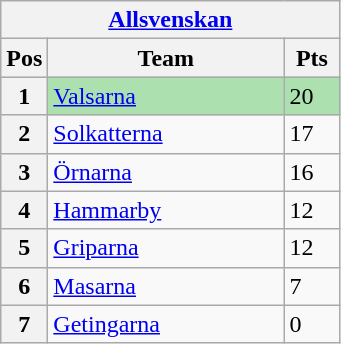<table class="wikitable">
<tr>
<th colspan="3"><a href='#'>Allsvenskan</a></th>
</tr>
<tr>
<th width=20>Pos</th>
<th width=150>Team</th>
<th width=30>Pts</th>
</tr>
<tr style="background:#ACE1AF;">
<th>1</th>
<td><a href='#'>Valsarna</a></td>
<td>20</td>
</tr>
<tr>
<th>2</th>
<td><a href='#'>Solkatterna</a></td>
<td>17</td>
</tr>
<tr>
<th>3</th>
<td><a href='#'>Örnarna</a></td>
<td>16</td>
</tr>
<tr>
<th>4</th>
<td><a href='#'>Hammarby</a></td>
<td>12</td>
</tr>
<tr>
<th>5</th>
<td><a href='#'>Griparna</a></td>
<td>12</td>
</tr>
<tr>
<th>6</th>
<td><a href='#'>Masarna</a></td>
<td>7</td>
</tr>
<tr>
<th>7</th>
<td><a href='#'>Getingarna</a></td>
<td>0</td>
</tr>
</table>
